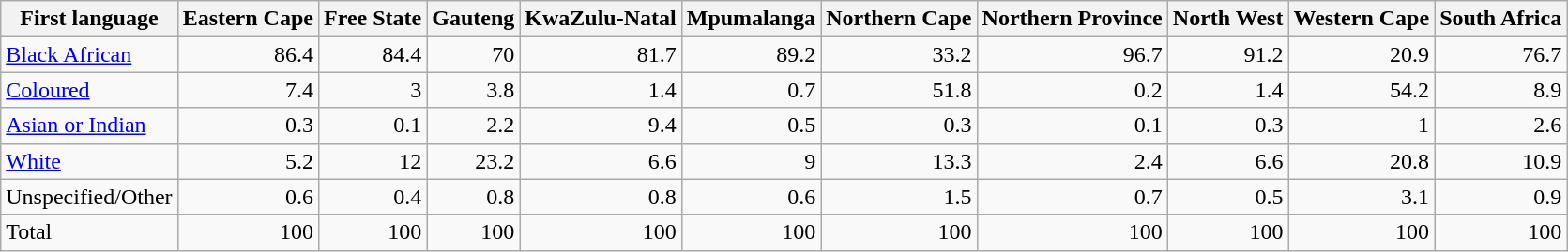<table class="wikitable sortable" style="text-align: right;">
<tr>
<th>First language</th>
<th>Eastern Cape</th>
<th>Free State</th>
<th data-sort-type="number">Gauteng</th>
<th data-sort-type="number">KwaZulu-Natal</th>
<th>Mpumalanga</th>
<th>Northern Cape</th>
<th>Northern Province</th>
<th>North West</th>
<th>Western Cape</th>
<th>South Africa</th>
</tr>
<tr>
<td style="text-align: left;"><a href='#'>Black African</a></td>
<td>86.4</td>
<td>84.4</td>
<td>70</td>
<td>81.7</td>
<td>89.2</td>
<td>33.2</td>
<td>96.7</td>
<td>91.2</td>
<td>20.9</td>
<td>76.7</td>
</tr>
<tr>
<td style="text-align: left;"><a href='#'>Coloured</a></td>
<td>7.4</td>
<td>3</td>
<td>3.8</td>
<td>1.4</td>
<td>0.7</td>
<td>51.8</td>
<td>0.2</td>
<td>1.4</td>
<td>54.2</td>
<td>8.9</td>
</tr>
<tr>
<td style="text-align: left;"><a href='#'>Asian or Indian</a></td>
<td>0.3</td>
<td>0.1</td>
<td>2.2</td>
<td>9.4</td>
<td>0.5</td>
<td>0.3</td>
<td>0.1</td>
<td>0.3</td>
<td>1</td>
<td>2.6</td>
</tr>
<tr>
<td style="text-align: left;"><a href='#'>White</a></td>
<td>5.2</td>
<td>12</td>
<td>23.2</td>
<td>6.6</td>
<td>9</td>
<td>13.3</td>
<td>2.4</td>
<td>6.6</td>
<td>20.8</td>
<td>10.9</td>
</tr>
<tr>
<td style="text-align: left;">Unspecified/Other</td>
<td>0.6</td>
<td>0.4</td>
<td>0.8</td>
<td>0.8</td>
<td>0.6</td>
<td>1.5</td>
<td>0.7</td>
<td>0.5</td>
<td>3.1</td>
<td>0.9</td>
</tr>
<tr>
<td style="text-align: left;">Total</td>
<td>100</td>
<td>100</td>
<td>100</td>
<td>100</td>
<td>100</td>
<td>100</td>
<td>100</td>
<td>100</td>
<td>100</td>
<td>100</td>
</tr>
</table>
